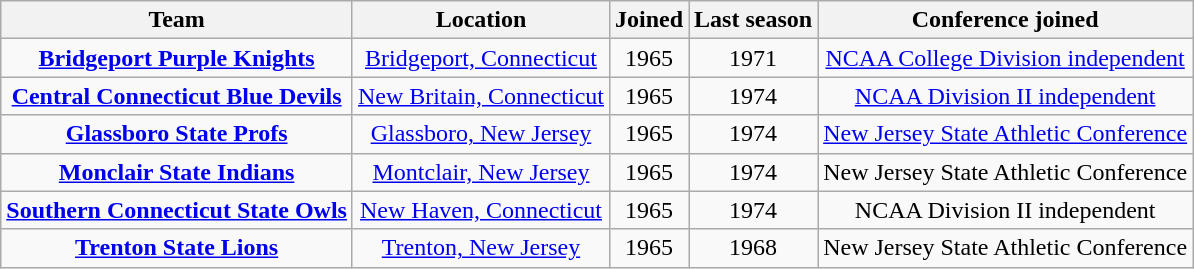<table class="wikitable sortable" style="text-align:center">
<tr>
<th>Team</th>
<th>Location</th>
<th>Joined</th>
<th>Last season</th>
<th>Conference joined</th>
</tr>
<tr>
<td><strong><a href='#'>Bridgeport Purple Knights</a></strong></td>
<td><a href='#'>Bridgeport, Connecticut</a></td>
<td>1965</td>
<td>1971</td>
<td><a href='#'>NCAA College Division independent</a></td>
</tr>
<tr>
<td><strong><a href='#'>Central Connecticut Blue Devils</a></strong></td>
<td><a href='#'>New Britain, Connecticut</a></td>
<td>1965</td>
<td>1974</td>
<td><a href='#'>NCAA Division II independent</a></td>
</tr>
<tr>
<td><strong><a href='#'>Glassboro State Profs</a></strong></td>
<td><a href='#'>Glassboro, New Jersey</a></td>
<td>1965</td>
<td>1974</td>
<td><a href='#'>New Jersey State Athletic Conference</a></td>
</tr>
<tr>
<td><strong><a href='#'>Monclair State Indians</a></strong></td>
<td><a href='#'>Montclair, New Jersey</a></td>
<td>1965</td>
<td>1974</td>
<td>New Jersey State Athletic Conference</td>
</tr>
<tr>
<td><strong><a href='#'>Southern Connecticut State Owls</a></strong></td>
<td><a href='#'>New Haven, Connecticut</a></td>
<td>1965</td>
<td>1974</td>
<td>NCAA Division II independent</td>
</tr>
<tr>
<td><strong><a href='#'>Trenton State Lions</a></strong></td>
<td><a href='#'>Trenton, New Jersey</a></td>
<td>1965</td>
<td>1968</td>
<td>New Jersey State Athletic Conference</td>
</tr>
</table>
